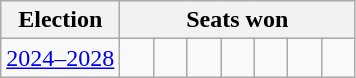<table class="wikitable">
<tr>
<th>Election</th>
<th colspan=7>Seats won</th>
</tr>
<tr>
<td><a href='#'>2024–2028</a></td>
<td width=15 > </td>
<td width=15 > </td>
<td width=15 > </td>
<td width=15 > </td>
<td width=15 > </td>
<td width=15 > </td>
<td width=15 > </td>
</tr>
</table>
